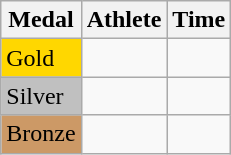<table class="wikitable">
<tr>
<th>Medal</th>
<th>Athlete</th>
<th>Time</th>
</tr>
<tr>
<td bgcolor="gold">Gold</td>
<td></td>
<td></td>
</tr>
<tr>
<td bgcolor="silver">Silver</td>
<td></td>
<td></td>
</tr>
<tr>
<td bgcolor="CC9966">Bronze</td>
<td></td>
<td></td>
</tr>
</table>
